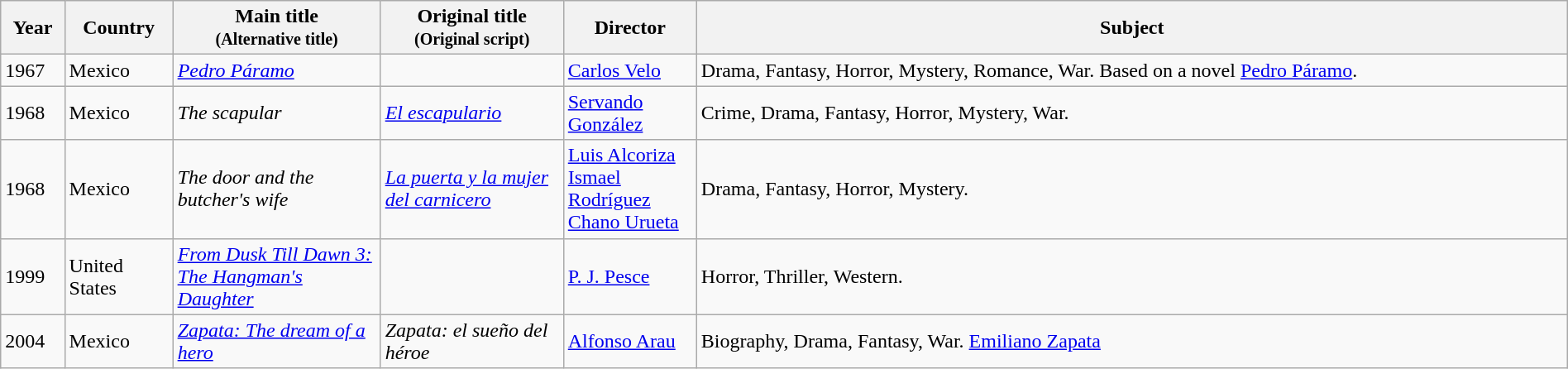<table class="wikitable sortable" style="width:100%;">
<tr>
<th>Year</th>
<th width= 80>Country</th>
<th class="unsortable" style="width:160px;">Main title<br><small>(Alternative title)</small></th>
<th class="unsortable" style="width:140px;">Original title<br><small>(Original script)</small></th>
<th width=100>Director</th>
<th class="unsortable">Subject</th>
</tr>
<tr>
<td>1967</td>
<td>Mexico</td>
<td><em><a href='#'>Pedro Páramo</a></em></td>
<td></td>
<td><a href='#'>Carlos Velo</a></td>
<td>Drama, Fantasy, Horror, Mystery, Romance, War. Based on a novel <a href='#'>Pedro Páramo</a>.</td>
</tr>
<tr>
<td>1968</td>
<td>Mexico</td>
<td><em>The scapular</em></td>
<td><em><a href='#'>El escapulario</a></em></td>
<td><a href='#'>Servando González</a></td>
<td>Crime, Drama, Fantasy, Horror, Mystery, War.</td>
</tr>
<tr>
<td>1968</td>
<td>Mexico</td>
<td><em>The door and the butcher's wife</em></td>
<td><em><a href='#'>La puerta y la mujer del carnicero</a></em></td>
<td><a href='#'>Luis Alcoriza</a><br><a href='#'>Ismael Rodríguez</a><br><a href='#'>Chano Urueta</a></td>
<td>Drama, Fantasy, Horror, Mystery.</td>
</tr>
<tr>
<td>1999</td>
<td>United States</td>
<td><em><a href='#'>From Dusk Till Dawn 3: The Hangman's Daughter</a></em></td>
<td></td>
<td><a href='#'>P. J. Pesce</a></td>
<td>Horror, Thriller, Western.</td>
</tr>
<tr>
<td>2004</td>
<td>Mexico</td>
<td><em><a href='#'>Zapata: The dream of a hero</a></em></td>
<td><em>Zapata: el sueño del héroe</em></td>
<td><a href='#'>Alfonso Arau</a></td>
<td>Biography, Drama, Fantasy, War. <a href='#'>Emiliano Zapata</a></td>
</tr>
</table>
